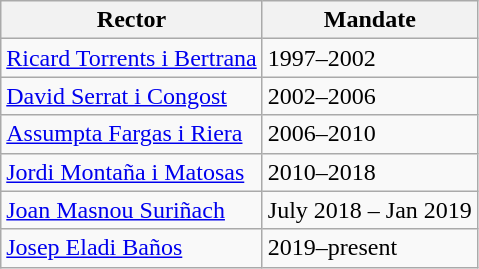<table class="wikitable">
<tr>
<th>Rector</th>
<th>Mandate</th>
</tr>
<tr>
<td><a href='#'>Ricard Torrents i Bertrana</a></td>
<td>1997–2002</td>
</tr>
<tr>
<td><a href='#'>David Serrat i Congost</a></td>
<td>2002–2006</td>
</tr>
<tr>
<td><a href='#'>Assumpta Fargas i Riera</a></td>
<td>2006–2010</td>
</tr>
<tr>
<td><a href='#'>Jordi Montaña i Matosas</a></td>
<td>2010–2018</td>
</tr>
<tr>
<td><a href='#'>Joan Masnou Suriñach</a></td>
<td>July 2018 – Jan 2019</td>
</tr>
<tr>
<td><a href='#'>Josep Eladi Baños</a></td>
<td>2019–present</td>
</tr>
</table>
